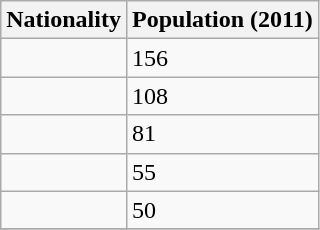<table class="wikitable" style="float:center;">
<tr>
<th>Nationality</th>
<th>Population (2011)</th>
</tr>
<tr>
<td></td>
<td>156</td>
</tr>
<tr>
<td></td>
<td>108</td>
</tr>
<tr>
<td></td>
<td>81</td>
</tr>
<tr>
<td></td>
<td>55</td>
</tr>
<tr>
<td></td>
<td>50</td>
</tr>
<tr>
</tr>
</table>
